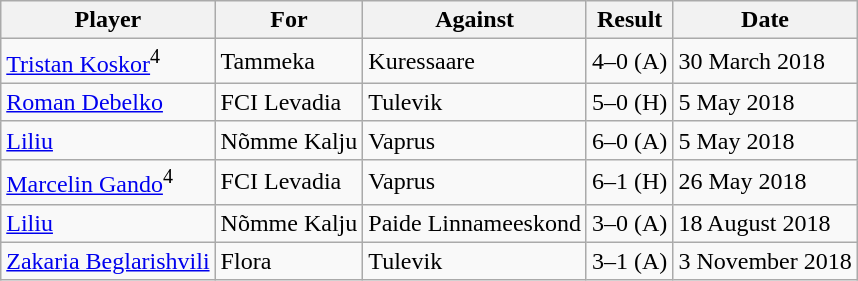<table class="wikitable">
<tr>
<th>Player</th>
<th>For</th>
<th>Against</th>
<th>Result</th>
<th>Date</th>
</tr>
<tr>
<td> <a href='#'>Tristan Koskor</a><sup>4</sup></td>
<td>Tammeka</td>
<td>Kuressaare</td>
<td align=center>4–0 (A)</td>
<td>30 March 2018</td>
</tr>
<tr>
<td> <a href='#'>Roman Debelko</a></td>
<td>FCI Levadia</td>
<td>Tulevik</td>
<td align=center>5–0 (H)</td>
<td>5 May 2018</td>
</tr>
<tr>
<td> <a href='#'>Liliu</a></td>
<td>Nõmme Kalju</td>
<td>Vaprus</td>
<td align=center>6–0 (A)</td>
<td>5 May 2018</td>
</tr>
<tr>
<td> <a href='#'>Marcelin Gando</a><sup>4</sup></td>
<td>FCI Levadia</td>
<td>Vaprus</td>
<td align=center>6–1 (H)</td>
<td>26 May 2018</td>
</tr>
<tr>
<td> <a href='#'>Liliu</a></td>
<td>Nõmme Kalju</td>
<td>Paide Linnameeskond</td>
<td align=center>3–0 (A)</td>
<td>18 August 2018</td>
</tr>
<tr>
<td> <a href='#'>Zakaria Beglarishvili</a></td>
<td>Flora</td>
<td>Tulevik</td>
<td align=center>3–1 (A)</td>
<td>3 November 2018</td>
</tr>
</table>
